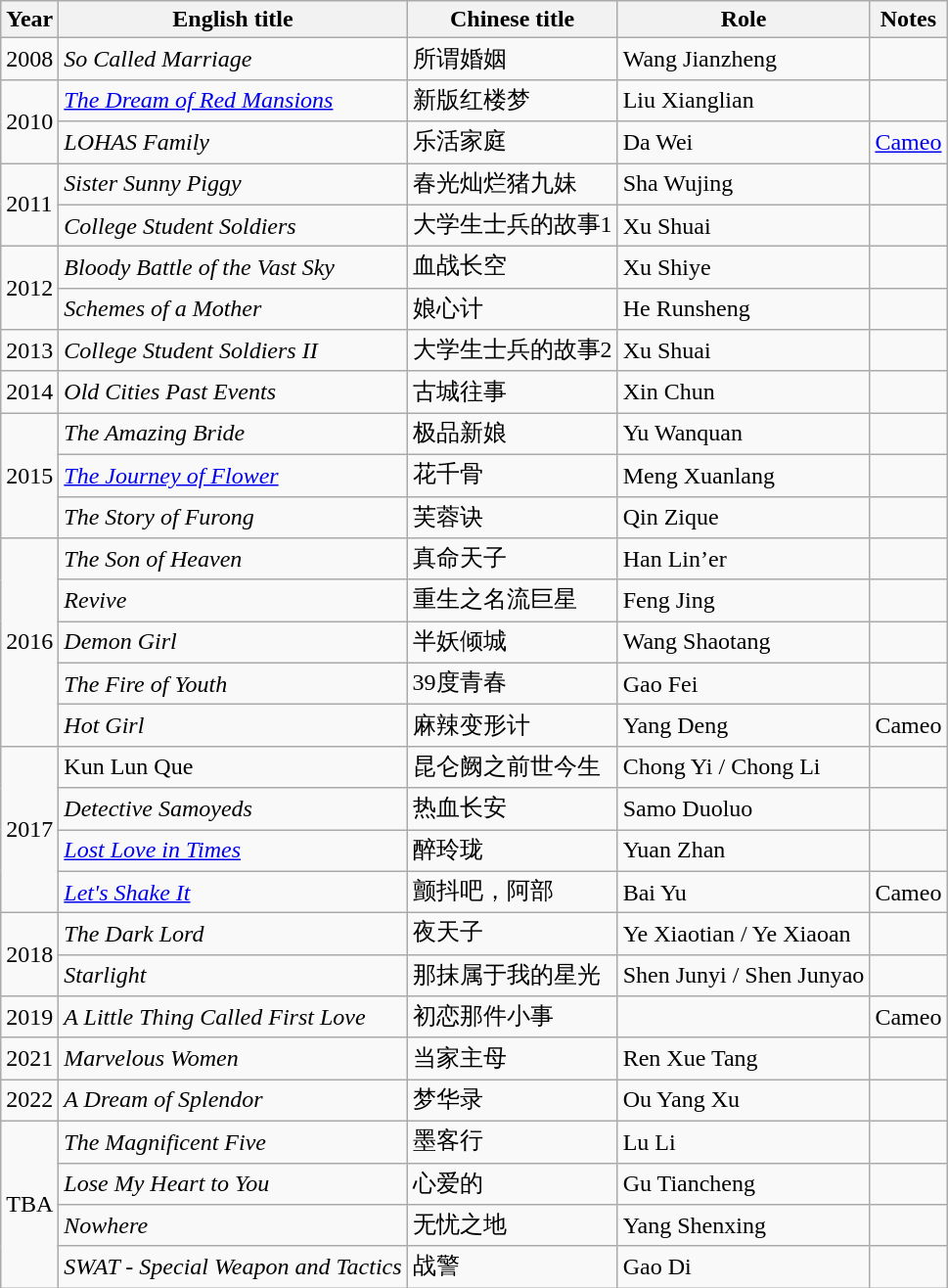<table class="wikitable sortable">
<tr>
<th>Year</th>
<th>English title</th>
<th>Chinese title</th>
<th>Role</th>
<th class="unsortable">Notes</th>
</tr>
<tr>
<td>2008</td>
<td><em>So Called Marriage</em></td>
<td>所谓婚姻</td>
<td>Wang Jianzheng</td>
<td></td>
</tr>
<tr>
<td rowspan=2>2010</td>
<td><em><a href='#'>The Dream of Red Mansions</a></em></td>
<td>新版红楼梦</td>
<td>Liu Xianglian</td>
<td></td>
</tr>
<tr>
<td><em>LOHAS Family</em></td>
<td>乐活家庭</td>
<td>Da Wei</td>
<td><a href='#'>Cameo</a></td>
</tr>
<tr>
<td rowspan=2>2011</td>
<td><em>Sister Sunny Piggy</em></td>
<td>春光灿烂猪九妹</td>
<td>Sha Wujing</td>
<td></td>
</tr>
<tr>
<td><em>College Student Soldiers</em></td>
<td>大学生士兵的故事1</td>
<td>Xu Shuai</td>
<td></td>
</tr>
<tr>
<td rowspan=2>2012</td>
<td><em>Bloody Battle of the Vast Sky</em></td>
<td>血战长空</td>
<td>Xu Shiye</td>
<td></td>
</tr>
<tr>
<td><em>Schemes of a Mother</em></td>
<td>娘心计</td>
<td>He Runsheng</td>
<td></td>
</tr>
<tr>
<td>2013</td>
<td><em>College Student Soldiers II</em></td>
<td>大学生士兵的故事2</td>
<td>Xu Shuai</td>
<td></td>
</tr>
<tr>
<td>2014</td>
<td><em>Old Cities Past Events</em></td>
<td>古城往事</td>
<td>Xin Chun</td>
<td></td>
</tr>
<tr>
<td rowspan=3>2015</td>
<td><em>The Amazing Bride</em></td>
<td>极品新娘</td>
<td>Yu Wanquan</td>
<td></td>
</tr>
<tr>
<td><em><a href='#'>The Journey of Flower</a></em></td>
<td>花千骨</td>
<td>Meng Xuanlang</td>
<td></td>
</tr>
<tr>
<td><em>The Story of Furong</em></td>
<td>芙蓉诀</td>
<td>Qin Zique</td>
<td></td>
</tr>
<tr>
<td rowspan=5>2016</td>
<td><em>The Son of Heaven</em></td>
<td>真命天子</td>
<td>Han Lin’er</td>
<td></td>
</tr>
<tr>
<td><em>Revive</em></td>
<td>重生之名流巨星</td>
<td>Feng Jing</td>
<td></td>
</tr>
<tr>
<td><em>Demon Girl</em></td>
<td>半妖倾城</td>
<td>Wang Shaotang</td>
<td></td>
</tr>
<tr>
<td><em>The Fire of Youth</em></td>
<td>39度青春</td>
<td>Gao Fei</td>
<td></td>
</tr>
<tr>
<td><em>Hot Girl</em></td>
<td>麻辣变形计</td>
<td>Yang Deng</td>
<td>Cameo</td>
</tr>
<tr>
<td rowspan=4>2017</td>
<td>Kun Lun Que</td>
<td>昆仑阙之前世今生</td>
<td>Chong Yi / Chong Li</td>
<td></td>
</tr>
<tr>
<td><em>Detective Samoyeds</em></td>
<td>热血长安</td>
<td>Samo Duoluo</td>
<td></td>
</tr>
<tr>
<td><em><a href='#'>Lost Love in Times</a></em></td>
<td>醉玲珑</td>
<td>Yuan Zhan</td>
<td></td>
</tr>
<tr>
<td><em><a href='#'>Let's Shake It</a></em></td>
<td>颤抖吧，阿部</td>
<td>Bai Yu</td>
<td>Cameo</td>
</tr>
<tr>
<td rowspan=2>2018</td>
<td><em>The Dark Lord</em></td>
<td>夜天子</td>
<td>Ye Xiaotian / Ye Xiaoan</td>
<td></td>
</tr>
<tr>
<td><em>Starlight</em></td>
<td>那抹属于我的星光</td>
<td>Shen Junyi / Shen Junyao</td>
<td></td>
</tr>
<tr>
<td>2019</td>
<td><em> A Little Thing Called First Love</em></td>
<td>初恋那件小事</td>
<td></td>
<td>Cameo</td>
</tr>
<tr>
<td>2021</td>
<td><em>Marvelous Women</em></td>
<td>当家主母</td>
<td>Ren Xue Tang</td>
<td></td>
</tr>
<tr>
<td>2022</td>
<td><em>A Dream of Splendor</em></td>
<td>梦华录</td>
<td>Ou Yang Xu</td>
<td></td>
</tr>
<tr>
<td rowspan=6>TBA</td>
<td><em>The Magnificent Five</em></td>
<td>墨客行</td>
<td>Lu Li</td>
<td></td>
</tr>
<tr>
<td><em>Lose My Heart to You</em></td>
<td>心爱的</td>
<td>Gu Tiancheng</td>
<td></td>
</tr>
<tr>
<td><em>Nowhere</em></td>
<td>无忧之地</td>
<td>Yang Shenxing</td>
<td></td>
</tr>
<tr>
<td><em>SWAT - Special Weapon and Tactics</em></td>
<td>战警</td>
<td>Gao Di</td>
<td></td>
</tr>
</table>
